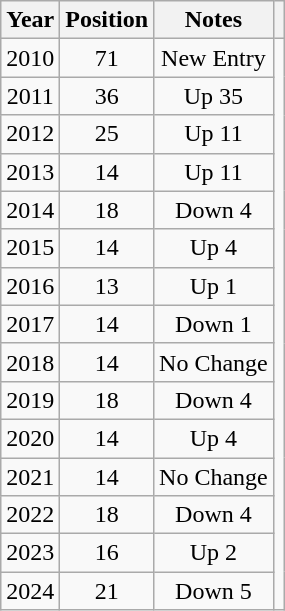<table class="wikitable plainrowheaders" style="text-align:center;">
<tr>
<th>Year</th>
<th>Position</th>
<th>Notes</th>
<th></th>
</tr>
<tr>
<td>2010</td>
<td>71</td>
<td>New Entry</td>
<td rowspan="15"></td>
</tr>
<tr>
<td>2011</td>
<td>36</td>
<td>Up 35</td>
</tr>
<tr>
<td>2012</td>
<td>25</td>
<td>Up 11</td>
</tr>
<tr>
<td>2013</td>
<td>14</td>
<td>Up 11</td>
</tr>
<tr>
<td>2014</td>
<td>18</td>
<td>Down 4</td>
</tr>
<tr>
<td>2015</td>
<td>14</td>
<td>Up 4</td>
</tr>
<tr>
<td>2016</td>
<td>13</td>
<td>Up 1</td>
</tr>
<tr>
<td>2017</td>
<td>14</td>
<td>Down 1</td>
</tr>
<tr>
<td>2018</td>
<td>14</td>
<td>No Change</td>
</tr>
<tr>
<td>2019</td>
<td>18</td>
<td>Down 4</td>
</tr>
<tr>
<td>2020</td>
<td>14</td>
<td>Up 4</td>
</tr>
<tr>
<td>2021</td>
<td>14</td>
<td>No Change</td>
</tr>
<tr>
<td>2022</td>
<td>18</td>
<td>Down 4</td>
</tr>
<tr>
<td>2023</td>
<td>16</td>
<td>Up 2</td>
</tr>
<tr>
<td>2024</td>
<td>21</td>
<td>Down 5</td>
</tr>
</table>
